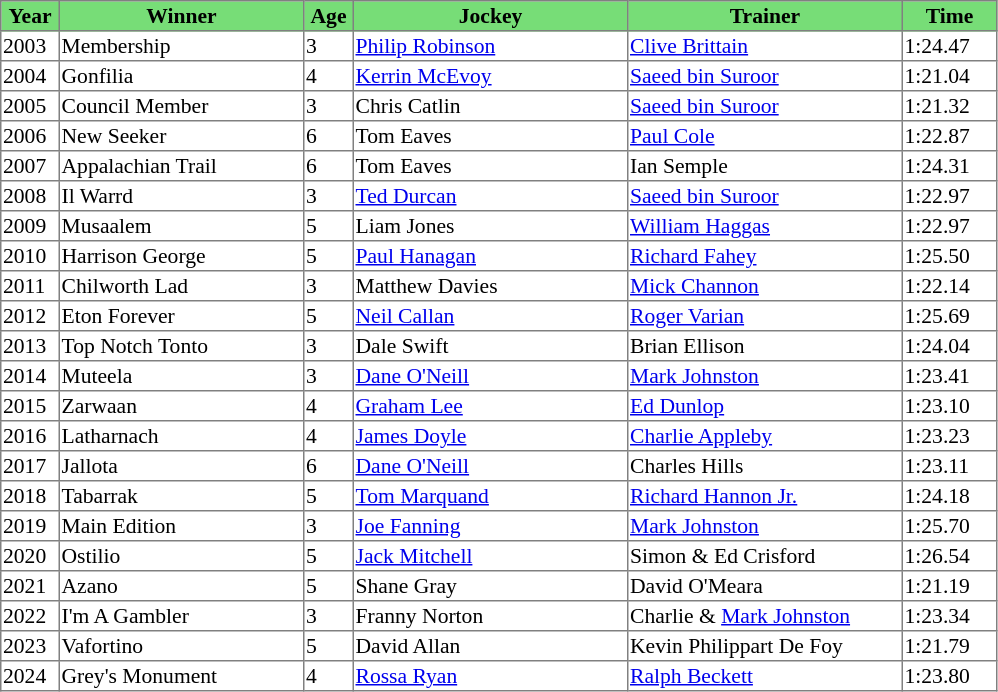<table class = "sortable" | border="1" style="border-collapse: collapse; font-size:90%">
<tr bgcolor="#77dd77" align="center">
<th style="width:36px"><strong>Year</strong></th>
<th style="width:160px"><strong>Winner</strong></th>
<th style="width:30px"><strong>Age</strong></th>
<th style="width:180px"><strong>Jockey</strong></th>
<th style="width:180px"><strong>Trainer</strong></th>
<th style="width:60px"><strong>Time</strong></th>
</tr>
<tr>
<td>2003</td>
<td>Membership</td>
<td>3</td>
<td><a href='#'>Philip Robinson</a></td>
<td><a href='#'>Clive Brittain</a></td>
<td>1:24.47</td>
</tr>
<tr>
<td>2004</td>
<td>Gonfilia</td>
<td>4</td>
<td><a href='#'>Kerrin McEvoy</a></td>
<td><a href='#'>Saeed bin Suroor</a></td>
<td>1:21.04</td>
</tr>
<tr>
<td>2005</td>
<td>Council Member</td>
<td>3</td>
<td>Chris Catlin</td>
<td><a href='#'>Saeed bin Suroor</a></td>
<td>1:21.32</td>
</tr>
<tr>
<td>2006</td>
<td>New Seeker</td>
<td>6</td>
<td>Tom Eaves</td>
<td><a href='#'>Paul Cole</a></td>
<td>1:22.87</td>
</tr>
<tr>
<td>2007</td>
<td>Appalachian Trail</td>
<td>6</td>
<td>Tom Eaves</td>
<td>Ian Semple</td>
<td>1:24.31</td>
</tr>
<tr>
<td>2008</td>
<td>Il Warrd</td>
<td>3</td>
<td><a href='#'>Ted Durcan</a></td>
<td><a href='#'>Saeed bin Suroor</a></td>
<td>1:22.97</td>
</tr>
<tr>
<td>2009</td>
<td>Musaalem</td>
<td>5</td>
<td>Liam Jones</td>
<td><a href='#'>William Haggas</a></td>
<td>1:22.97</td>
</tr>
<tr>
<td>2010</td>
<td>Harrison George</td>
<td>5</td>
<td><a href='#'>Paul Hanagan</a></td>
<td><a href='#'>Richard Fahey</a></td>
<td>1:25.50</td>
</tr>
<tr>
<td>2011</td>
<td>Chilworth Lad</td>
<td>3</td>
<td>Matthew Davies</td>
<td><a href='#'>Mick Channon</a></td>
<td>1:22.14</td>
</tr>
<tr>
<td>2012</td>
<td>Eton Forever</td>
<td>5</td>
<td><a href='#'>Neil Callan</a></td>
<td><a href='#'>Roger Varian</a></td>
<td>1:25.69</td>
</tr>
<tr>
<td>2013</td>
<td>Top Notch Tonto</td>
<td>3</td>
<td>Dale Swift</td>
<td>Brian Ellison</td>
<td>1:24.04</td>
</tr>
<tr>
<td>2014</td>
<td>Muteela</td>
<td>3</td>
<td><a href='#'>Dane O'Neill</a></td>
<td><a href='#'>Mark Johnston</a></td>
<td>1:23.41</td>
</tr>
<tr>
<td>2015</td>
<td>Zarwaan</td>
<td>4</td>
<td><a href='#'>Graham Lee</a></td>
<td><a href='#'>Ed Dunlop</a></td>
<td>1:23.10</td>
</tr>
<tr>
<td>2016</td>
<td>Latharnach</td>
<td>4</td>
<td><a href='#'>James Doyle</a></td>
<td><a href='#'>Charlie Appleby</a></td>
<td>1:23.23</td>
</tr>
<tr>
<td>2017</td>
<td>Jallota</td>
<td>6</td>
<td><a href='#'>Dane O'Neill</a></td>
<td>Charles Hills</td>
<td>1:23.11</td>
</tr>
<tr>
<td>2018</td>
<td>Tabarrak</td>
<td>5</td>
<td><a href='#'>Tom Marquand</a></td>
<td><a href='#'>Richard Hannon Jr.</a></td>
<td>1:24.18</td>
</tr>
<tr>
<td>2019</td>
<td>Main Edition</td>
<td>3</td>
<td><a href='#'>Joe Fanning</a></td>
<td><a href='#'>Mark Johnston</a></td>
<td>1:25.70</td>
</tr>
<tr>
<td>2020</td>
<td>Ostilio</td>
<td>5</td>
<td><a href='#'>Jack Mitchell</a></td>
<td>Simon & Ed Crisford</td>
<td>1:26.54</td>
</tr>
<tr>
<td>2021</td>
<td>Azano</td>
<td>5</td>
<td>Shane Gray</td>
<td>David O'Meara</td>
<td>1:21.19</td>
</tr>
<tr>
<td>2022</td>
<td>I'm A Gambler</td>
<td>3</td>
<td>Franny Norton</td>
<td>Charlie & <a href='#'>Mark Johnston</a></td>
<td>1:23.34</td>
</tr>
<tr>
<td>2023</td>
<td>Vafortino</td>
<td>5</td>
<td>David Allan</td>
<td>Kevin Philippart De Foy</td>
<td>1:21.79</td>
</tr>
<tr>
<td>2024</td>
<td>Grey's Monument</td>
<td>4</td>
<td><a href='#'>Rossa Ryan</a></td>
<td><a href='#'>Ralph Beckett</a></td>
<td>1:23.80</td>
</tr>
</table>
